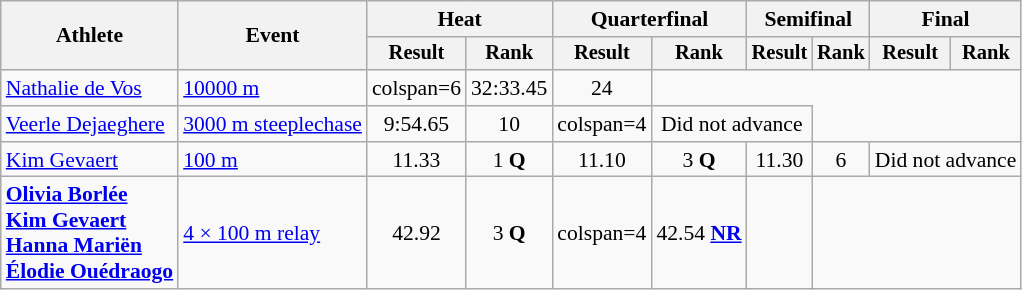<table class="wikitable" style="font-size:90%">
<tr>
<th rowspan="2">Athlete</th>
<th rowspan="2">Event</th>
<th colspan="2">Heat</th>
<th colspan="2">Quarterfinal</th>
<th colspan="2">Semifinal</th>
<th colspan="2">Final</th>
</tr>
<tr style="font-size:95%">
<th>Result</th>
<th>Rank</th>
<th>Result</th>
<th>Rank</th>
<th>Result</th>
<th>Rank</th>
<th>Result</th>
<th>Rank</th>
</tr>
<tr align=center>
<td align=left><a href='#'>Nathalie de Vos</a></td>
<td align=left><a href='#'>10000 m</a></td>
<td>colspan=6 </td>
<td>32:33.45</td>
<td>24</td>
</tr>
<tr align=center>
<td align=left><a href='#'>Veerle Dejaeghere</a></td>
<td align=left><a href='#'>3000 m steeplechase</a></td>
<td>9:54.65</td>
<td>10</td>
<td>colspan=4 </td>
<td colspan=2>Did not advance</td>
</tr>
<tr align=center>
<td align=left><a href='#'>Kim Gevaert</a></td>
<td align=left><a href='#'>100 m</a></td>
<td>11.33</td>
<td>1 <strong>Q</strong></td>
<td>11.10</td>
<td>3 <strong>Q</strong></td>
<td>11.30</td>
<td>6</td>
<td colspan=2>Did not advance</td>
</tr>
<tr align=center>
<td align=left><strong><a href='#'>Olivia Borlée</a> <br> <a href='#'>Kim Gevaert</a> <br> <a href='#'>Hanna Mariën</a> <br> <a href='#'>Élodie Ouédraogo</a></strong></td>
<td align=left><a href='#'>4 × 100 m relay</a></td>
<td>42.92</td>
<td>3 <strong>Q</strong></td>
<td>colspan=4 </td>
<td>42.54 <strong><a href='#'>NR</a></strong></td>
<td></td>
</tr>
</table>
